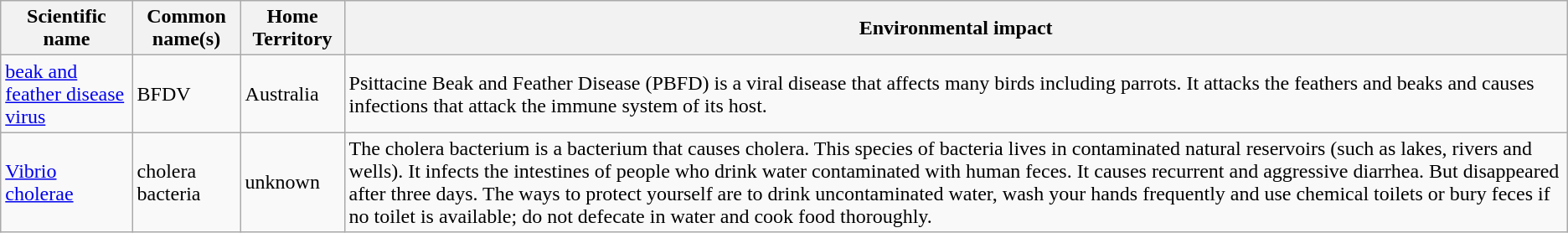<table class="wikitable">
<tr>
<th>Scientific name</th>
<th>Common name(s)</th>
<th>Home Territory</th>
<th>Environmental impact</th>
</tr>
<tr>
<td><a href='#'>beak and feather disease virus</a></td>
<td>BFDV</td>
<td>Australia</td>
<td>Psittacine Beak and Feather Disease (PBFD) is a viral disease that affects many birds including parrots. It attacks the feathers and beaks and causes infections that attack the immune system of its host.</td>
</tr>
<tr>
<td><a href='#'>Vibrio cholerae</a></td>
<td>cholera bacteria</td>
<td>unknown</td>
<td>The cholera bacterium is a bacterium that causes cholera. This species of bacteria lives in contaminated natural reservoirs (such as lakes, rivers and wells). It infects the intestines of people who drink water contaminated with human feces. It causes recurrent and aggressive diarrhea. But disappeared after three days. The ways to protect yourself are to drink uncontaminated water, wash your hands frequently and use chemical toilets or bury feces if no toilet is available; do not defecate in water and cook food thoroughly.</td>
</tr>
</table>
